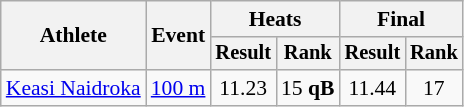<table class="wikitable" style="font-size:90%">
<tr>
<th rowspan=2>Athlete</th>
<th rowspan=2>Event</th>
<th colspan=2>Heats</th>
<th colspan=2>Final</th>
</tr>
<tr style="font-size:95%">
<th>Result</th>
<th>Rank</th>
<th>Result</th>
<th>Rank</th>
</tr>
<tr align=center>
<td align=left><a href='#'>Keasi Naidroka</a></td>
<td align=left><a href='#'>100 m</a></td>
<td>11.23</td>
<td>15 <strong>qB</strong></td>
<td>11.44</td>
<td>17</td>
</tr>
</table>
